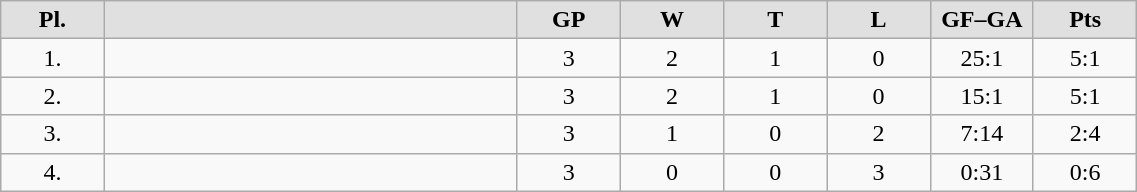<table class="wikitable" width="60%">
<tr style="font-weight:bold; background-color:#e0e0e0;" align="center" |>
<td width="5%">Pl.</td>
<td width="20%"></td>
<td width="5%">GP</td>
<td width="5%">W</td>
<td width="5%">T</td>
<td width="5%">L</td>
<td width="5%">GF–GA</td>
<td width="5%">Pts</td>
</tr>
<tr align="center">
<td>1.</td>
<td align="left"></td>
<td>3</td>
<td>2</td>
<td>1</td>
<td>0</td>
<td>25:1</td>
<td>5:1</td>
</tr>
<tr align="center">
<td>2.</td>
<td align="left"></td>
<td>3</td>
<td>2</td>
<td>1</td>
<td>0</td>
<td>15:1</td>
<td>5:1</td>
</tr>
<tr align="center">
<td>3.</td>
<td align="left"></td>
<td>3</td>
<td>1</td>
<td>0</td>
<td>2</td>
<td>7:14</td>
<td>2:4</td>
</tr>
<tr align="center">
<td>4.</td>
<td align="left"></td>
<td>3</td>
<td>0</td>
<td>0</td>
<td>3</td>
<td>0:31</td>
<td>0:6</td>
</tr>
</table>
